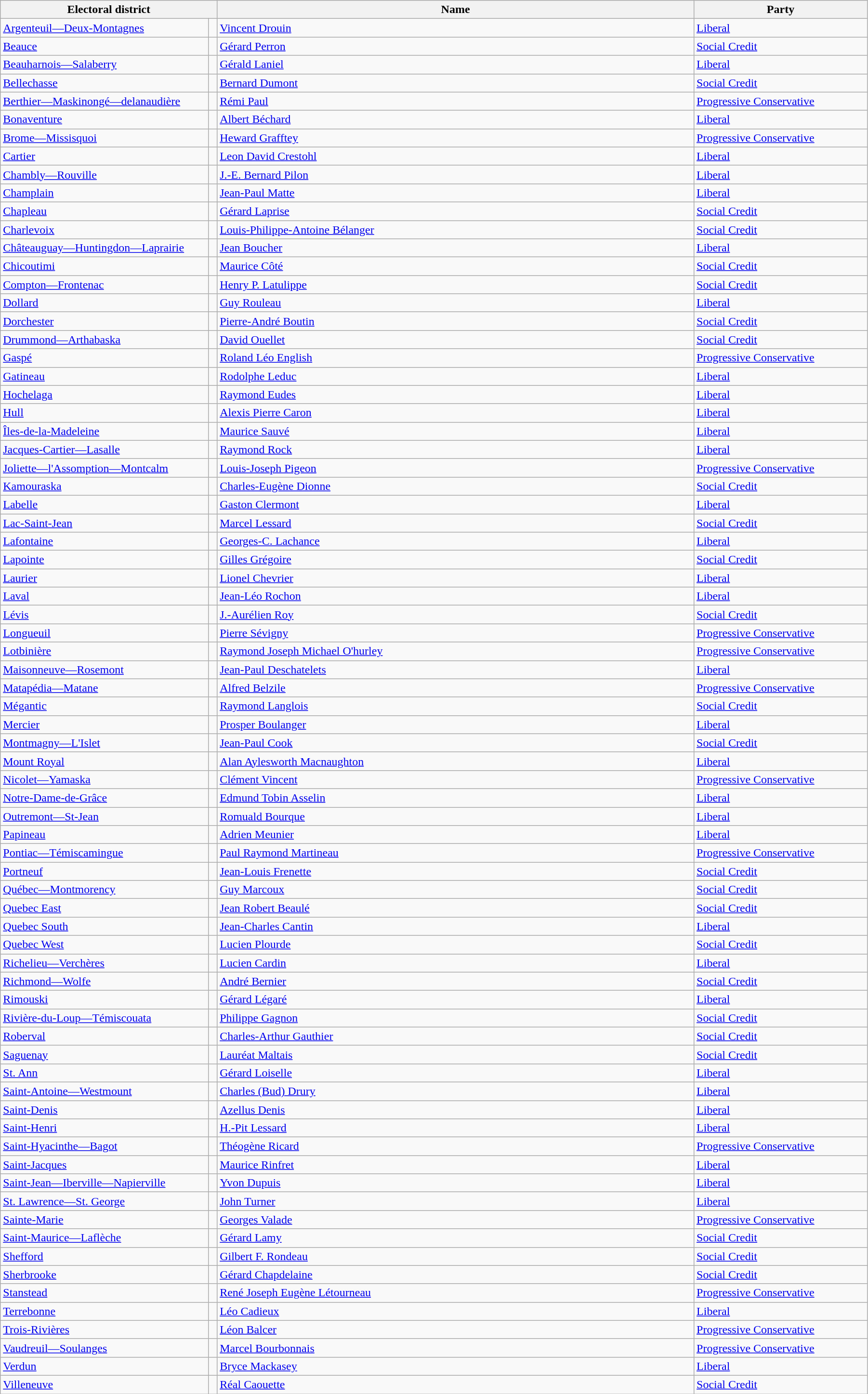<table class="wikitable" width=95%>
<tr>
<th colspan=2 width=25%>Electoral district</th>
<th>Name</th>
<th width=20%>Party</th>
</tr>
<tr>
<td width=24%><a href='#'>Argenteuil—Deux-Montagnes</a></td>
<td></td>
<td><a href='#'>Vincent Drouin</a></td>
<td><a href='#'>Liberal</a></td>
</tr>
<tr>
<td><a href='#'>Beauce</a></td>
<td></td>
<td><a href='#'>Gérard Perron</a></td>
<td><a href='#'>Social Credit</a></td>
</tr>
<tr>
<td><a href='#'>Beauharnois—Salaberry</a></td>
<td></td>
<td><a href='#'>Gérald Laniel</a></td>
<td><a href='#'>Liberal</a></td>
</tr>
<tr>
<td><a href='#'>Bellechasse</a></td>
<td></td>
<td><a href='#'>Bernard Dumont</a></td>
<td><a href='#'>Social Credit</a></td>
</tr>
<tr>
<td><a href='#'>Berthier—Maskinongé—delanaudière</a></td>
<td></td>
<td><a href='#'>Rémi Paul</a></td>
<td><a href='#'>Progressive Conservative</a></td>
</tr>
<tr>
<td><a href='#'>Bonaventure</a></td>
<td></td>
<td><a href='#'>Albert Béchard</a></td>
<td><a href='#'>Liberal</a></td>
</tr>
<tr>
<td><a href='#'>Brome—Missisquoi</a></td>
<td></td>
<td><a href='#'>Heward Grafftey</a></td>
<td><a href='#'>Progressive Conservative</a></td>
</tr>
<tr>
<td><a href='#'>Cartier</a></td>
<td></td>
<td><a href='#'>Leon David Crestohl</a></td>
<td><a href='#'>Liberal</a></td>
</tr>
<tr>
<td><a href='#'>Chambly—Rouville</a></td>
<td></td>
<td><a href='#'>J.-E. Bernard Pilon</a></td>
<td><a href='#'>Liberal</a></td>
</tr>
<tr>
<td><a href='#'>Champlain</a></td>
<td></td>
<td><a href='#'>Jean-Paul Matte</a></td>
<td><a href='#'>Liberal</a></td>
</tr>
<tr>
<td><a href='#'>Chapleau</a></td>
<td></td>
<td><a href='#'>Gérard Laprise</a></td>
<td><a href='#'>Social Credit</a></td>
</tr>
<tr>
<td><a href='#'>Charlevoix</a></td>
<td></td>
<td><a href='#'>Louis-Philippe-Antoine Bélanger</a></td>
<td><a href='#'>Social Credit</a></td>
</tr>
<tr>
<td><a href='#'>Châteauguay—Huntingdon—Laprairie</a></td>
<td></td>
<td><a href='#'>Jean Boucher</a></td>
<td><a href='#'>Liberal</a></td>
</tr>
<tr>
<td><a href='#'>Chicoutimi</a></td>
<td></td>
<td><a href='#'>Maurice Côté</a></td>
<td><a href='#'>Social Credit</a></td>
</tr>
<tr>
<td><a href='#'>Compton—Frontenac</a></td>
<td></td>
<td><a href='#'>Henry P. Latulippe</a></td>
<td><a href='#'>Social Credit</a></td>
</tr>
<tr>
<td><a href='#'>Dollard</a></td>
<td></td>
<td><a href='#'>Guy Rouleau</a></td>
<td><a href='#'>Liberal</a></td>
</tr>
<tr>
<td><a href='#'>Dorchester</a></td>
<td></td>
<td><a href='#'>Pierre-André Boutin</a></td>
<td><a href='#'>Social Credit</a></td>
</tr>
<tr>
<td><a href='#'>Drummond—Arthabaska</a></td>
<td></td>
<td><a href='#'>David Ouellet</a></td>
<td><a href='#'>Social Credit</a></td>
</tr>
<tr>
<td><a href='#'>Gaspé</a></td>
<td></td>
<td><a href='#'>Roland Léo English</a></td>
<td><a href='#'>Progressive Conservative</a></td>
</tr>
<tr>
<td><a href='#'>Gatineau</a></td>
<td></td>
<td><a href='#'>Rodolphe Leduc</a></td>
<td><a href='#'>Liberal</a></td>
</tr>
<tr>
<td><a href='#'>Hochelaga</a></td>
<td></td>
<td><a href='#'>Raymond Eudes</a></td>
<td><a href='#'>Liberal</a></td>
</tr>
<tr>
<td><a href='#'>Hull</a></td>
<td></td>
<td><a href='#'>Alexis Pierre Caron</a></td>
<td><a href='#'>Liberal</a></td>
</tr>
<tr>
<td><a href='#'>Îles-de-la-Madeleine</a></td>
<td></td>
<td><a href='#'>Maurice Sauvé</a></td>
<td><a href='#'>Liberal</a></td>
</tr>
<tr>
<td><a href='#'>Jacques-Cartier—Lasalle</a></td>
<td></td>
<td><a href='#'>Raymond Rock</a></td>
<td><a href='#'>Liberal</a></td>
</tr>
<tr>
<td><a href='#'>Joliette—l'Assomption—Montcalm</a></td>
<td></td>
<td><a href='#'>Louis-Joseph Pigeon</a></td>
<td><a href='#'>Progressive Conservative</a></td>
</tr>
<tr>
<td><a href='#'>Kamouraska</a></td>
<td></td>
<td><a href='#'>Charles-Eugène Dionne</a></td>
<td><a href='#'>Social Credit</a></td>
</tr>
<tr>
<td><a href='#'>Labelle</a></td>
<td></td>
<td><a href='#'>Gaston Clermont</a></td>
<td><a href='#'>Liberal</a></td>
</tr>
<tr>
<td><a href='#'>Lac-Saint-Jean</a></td>
<td></td>
<td><a href='#'>Marcel Lessard</a></td>
<td><a href='#'>Social Credit</a></td>
</tr>
<tr>
<td><a href='#'>Lafontaine</a></td>
<td></td>
<td><a href='#'>Georges-C. Lachance</a></td>
<td><a href='#'>Liberal</a></td>
</tr>
<tr>
<td><a href='#'>Lapointe</a></td>
<td></td>
<td><a href='#'>Gilles Grégoire</a></td>
<td><a href='#'>Social Credit</a></td>
</tr>
<tr>
<td><a href='#'>Laurier</a></td>
<td></td>
<td><a href='#'>Lionel Chevrier</a></td>
<td><a href='#'>Liberal</a></td>
</tr>
<tr>
<td><a href='#'>Laval</a></td>
<td></td>
<td><a href='#'>Jean-Léo Rochon</a></td>
<td><a href='#'>Liberal</a></td>
</tr>
<tr>
<td><a href='#'>Lévis</a></td>
<td></td>
<td><a href='#'>J.-Aurélien Roy</a></td>
<td><a href='#'>Social Credit</a></td>
</tr>
<tr>
<td><a href='#'>Longueuil</a></td>
<td></td>
<td><a href='#'>Pierre Sévigny</a></td>
<td><a href='#'>Progressive Conservative</a></td>
</tr>
<tr>
<td><a href='#'>Lotbinière</a></td>
<td></td>
<td><a href='#'>Raymond Joseph Michael O'hurley</a></td>
<td><a href='#'>Progressive Conservative</a></td>
</tr>
<tr>
<td><a href='#'>Maisonneuve—Rosemont</a></td>
<td></td>
<td><a href='#'>Jean-Paul Deschatelets</a></td>
<td><a href='#'>Liberal</a></td>
</tr>
<tr>
<td><a href='#'>Matapédia—Matane</a></td>
<td></td>
<td><a href='#'>Alfred Belzile</a></td>
<td><a href='#'>Progressive Conservative</a></td>
</tr>
<tr>
<td><a href='#'>Mégantic</a></td>
<td></td>
<td><a href='#'>Raymond Langlois</a></td>
<td><a href='#'>Social Credit</a></td>
</tr>
<tr>
<td><a href='#'>Mercier</a></td>
<td></td>
<td><a href='#'>Prosper Boulanger</a></td>
<td><a href='#'>Liberal</a></td>
</tr>
<tr>
<td><a href='#'>Montmagny—L'Islet</a></td>
<td></td>
<td><a href='#'>Jean-Paul Cook</a></td>
<td><a href='#'>Social Credit</a></td>
</tr>
<tr>
<td><a href='#'>Mount Royal</a></td>
<td></td>
<td><a href='#'>Alan Aylesworth Macnaughton</a></td>
<td><a href='#'>Liberal</a></td>
</tr>
<tr>
<td><a href='#'>Nicolet—Yamaska</a></td>
<td></td>
<td><a href='#'>Clément Vincent</a></td>
<td><a href='#'>Progressive Conservative</a></td>
</tr>
<tr>
<td><a href='#'>Notre-Dame-de-Grâce</a></td>
<td></td>
<td><a href='#'>Edmund Tobin Asselin</a></td>
<td><a href='#'>Liberal</a></td>
</tr>
<tr>
<td><a href='#'>Outremont—St-Jean</a></td>
<td></td>
<td><a href='#'>Romuald Bourque</a></td>
<td><a href='#'>Liberal</a></td>
</tr>
<tr>
<td><a href='#'>Papineau</a></td>
<td></td>
<td><a href='#'>Adrien Meunier</a></td>
<td><a href='#'>Liberal</a></td>
</tr>
<tr>
<td><a href='#'>Pontiac—Témiscamingue</a></td>
<td></td>
<td><a href='#'>Paul Raymond Martineau</a></td>
<td><a href='#'>Progressive Conservative</a></td>
</tr>
<tr>
<td><a href='#'>Portneuf</a></td>
<td></td>
<td><a href='#'>Jean-Louis Frenette</a></td>
<td><a href='#'>Social Credit</a></td>
</tr>
<tr>
<td><a href='#'>Québec—Montmorency</a></td>
<td></td>
<td><a href='#'>Guy Marcoux</a></td>
<td><a href='#'>Social Credit</a></td>
</tr>
<tr>
<td><a href='#'>Quebec East</a></td>
<td></td>
<td><a href='#'>Jean Robert Beaulé</a></td>
<td><a href='#'>Social Credit</a></td>
</tr>
<tr>
<td><a href='#'>Quebec South</a></td>
<td></td>
<td><a href='#'>Jean-Charles Cantin</a></td>
<td><a href='#'>Liberal</a></td>
</tr>
<tr>
<td><a href='#'>Quebec West</a></td>
<td></td>
<td><a href='#'>Lucien Plourde</a></td>
<td><a href='#'>Social Credit</a></td>
</tr>
<tr>
<td><a href='#'>Richelieu—Verchères</a></td>
<td></td>
<td><a href='#'>Lucien Cardin</a></td>
<td><a href='#'>Liberal</a></td>
</tr>
<tr>
<td><a href='#'>Richmond—Wolfe</a></td>
<td></td>
<td><a href='#'>André Bernier</a></td>
<td><a href='#'>Social Credit</a></td>
</tr>
<tr>
<td><a href='#'>Rimouski</a></td>
<td></td>
<td><a href='#'>Gérard Légaré</a></td>
<td><a href='#'>Liberal</a></td>
</tr>
<tr>
<td><a href='#'>Rivière-du-Loup—Témiscouata</a></td>
<td></td>
<td><a href='#'>Philippe Gagnon</a></td>
<td><a href='#'>Social Credit</a></td>
</tr>
<tr>
<td><a href='#'>Roberval</a></td>
<td></td>
<td><a href='#'>Charles-Arthur Gauthier</a></td>
<td><a href='#'>Social Credit</a></td>
</tr>
<tr>
<td><a href='#'>Saguenay</a></td>
<td></td>
<td><a href='#'>Lauréat Maltais</a></td>
<td><a href='#'>Social Credit</a></td>
</tr>
<tr>
<td><a href='#'>St. Ann</a></td>
<td></td>
<td><a href='#'>Gérard Loiselle</a></td>
<td><a href='#'>Liberal</a></td>
</tr>
<tr>
<td><a href='#'>Saint-Antoine—Westmount</a></td>
<td></td>
<td><a href='#'>Charles (Bud) Drury</a></td>
<td><a href='#'>Liberal</a></td>
</tr>
<tr>
<td><a href='#'>Saint-Denis</a></td>
<td></td>
<td><a href='#'>Azellus Denis</a></td>
<td><a href='#'>Liberal</a></td>
</tr>
<tr>
<td><a href='#'>Saint-Henri</a></td>
<td></td>
<td><a href='#'>H.-Pit Lessard</a></td>
<td><a href='#'>Liberal</a></td>
</tr>
<tr>
<td><a href='#'>Saint-Hyacinthe—Bagot</a></td>
<td></td>
<td><a href='#'>Théogène Ricard</a></td>
<td><a href='#'>Progressive Conservative</a></td>
</tr>
<tr>
<td><a href='#'>Saint-Jacques</a></td>
<td></td>
<td><a href='#'>Maurice Rinfret</a></td>
<td><a href='#'>Liberal</a></td>
</tr>
<tr>
<td><a href='#'>Saint-Jean—Iberville—Napierville</a></td>
<td></td>
<td><a href='#'>Yvon Dupuis</a></td>
<td><a href='#'>Liberal</a></td>
</tr>
<tr>
<td><a href='#'>St. Lawrence—St. George</a></td>
<td></td>
<td><a href='#'>John Turner</a></td>
<td><a href='#'>Liberal</a></td>
</tr>
<tr>
<td><a href='#'>Sainte-Marie</a></td>
<td></td>
<td><a href='#'>Georges Valade</a></td>
<td><a href='#'>Progressive Conservative</a></td>
</tr>
<tr>
<td><a href='#'>Saint-Maurice—Laflèche</a></td>
<td></td>
<td><a href='#'>Gérard Lamy</a></td>
<td><a href='#'>Social Credit</a></td>
</tr>
<tr>
<td><a href='#'>Shefford</a></td>
<td></td>
<td><a href='#'>Gilbert F. Rondeau</a></td>
<td><a href='#'>Social Credit</a></td>
</tr>
<tr>
<td><a href='#'>Sherbrooke</a></td>
<td></td>
<td><a href='#'>Gérard Chapdelaine</a></td>
<td><a href='#'>Social Credit</a></td>
</tr>
<tr>
<td><a href='#'>Stanstead</a></td>
<td></td>
<td><a href='#'>René Joseph Eugène Létourneau</a></td>
<td><a href='#'>Progressive Conservative</a></td>
</tr>
<tr>
<td><a href='#'>Terrebonne</a></td>
<td></td>
<td><a href='#'>Léo Cadieux</a></td>
<td><a href='#'>Liberal</a></td>
</tr>
<tr>
<td><a href='#'>Trois-Rivières</a></td>
<td></td>
<td><a href='#'>Léon Balcer</a></td>
<td><a href='#'>Progressive Conservative</a></td>
</tr>
<tr>
<td><a href='#'>Vaudreuil—Soulanges</a></td>
<td></td>
<td><a href='#'>Marcel Bourbonnais</a></td>
<td><a href='#'>Progressive Conservative</a></td>
</tr>
<tr>
<td><a href='#'>Verdun</a></td>
<td></td>
<td><a href='#'>Bryce Mackasey</a></td>
<td><a href='#'>Liberal</a></td>
</tr>
<tr>
<td><a href='#'>Villeneuve</a></td>
<td></td>
<td><a href='#'>Réal Caouette</a></td>
<td><a href='#'>Social Credit</a></td>
</tr>
</table>
